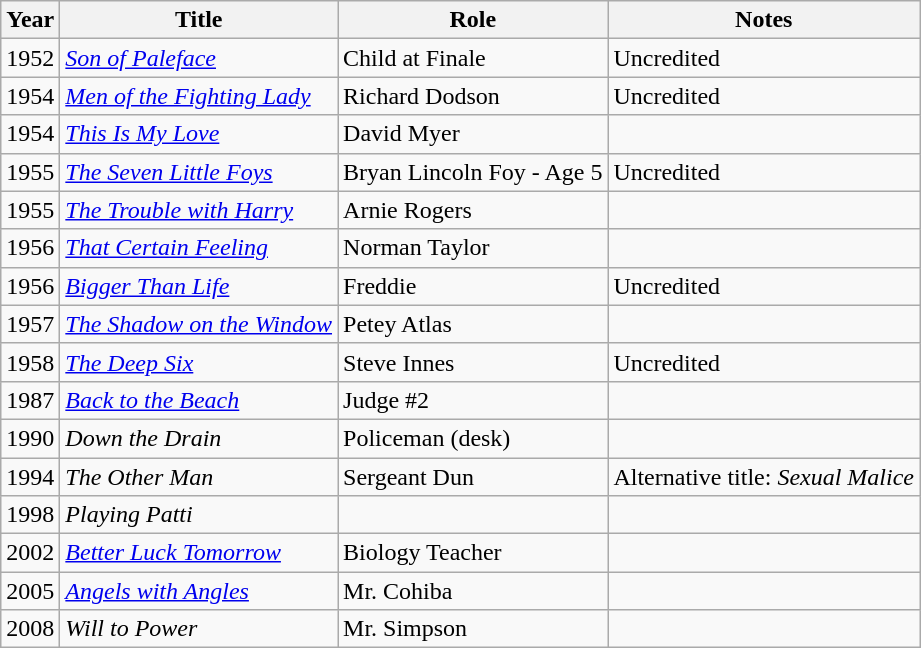<table class="wikitable sortable">
<tr>
<th>Year</th>
<th>Title</th>
<th>Role</th>
<th class="unsortable">Notes</th>
</tr>
<tr>
<td>1952</td>
<td><em><a href='#'>Son of Paleface</a></em></td>
<td>Child at Finale</td>
<td>Uncredited</td>
</tr>
<tr>
<td>1954</td>
<td><em><a href='#'>Men of the Fighting Lady</a></em></td>
<td>Richard Dodson</td>
<td>Uncredited</td>
</tr>
<tr>
<td>1954</td>
<td><em><a href='#'>This Is My Love</a></em></td>
<td>David Myer</td>
<td></td>
</tr>
<tr>
<td>1955</td>
<td><em><a href='#'>The Seven Little Foys</a></em></td>
<td>Bryan Lincoln Foy - Age 5</td>
<td>Uncredited</td>
</tr>
<tr>
<td>1955</td>
<td><em><a href='#'>The Trouble with Harry</a></em></td>
<td>Arnie Rogers</td>
<td></td>
</tr>
<tr>
<td>1956</td>
<td><em><a href='#'>That Certain Feeling</a></em></td>
<td>Norman Taylor</td>
<td></td>
</tr>
<tr>
<td>1956</td>
<td><em><a href='#'>Bigger Than Life</a></em></td>
<td>Freddie</td>
<td>Uncredited</td>
</tr>
<tr>
<td>1957</td>
<td><em><a href='#'>The Shadow on the Window</a></em></td>
<td>Petey Atlas</td>
<td></td>
</tr>
<tr>
<td>1958</td>
<td><em><a href='#'>The Deep Six</a></em></td>
<td>Steve Innes</td>
<td>Uncredited</td>
</tr>
<tr>
<td>1987</td>
<td><em><a href='#'>Back to the Beach</a></em></td>
<td>Judge #2</td>
<td></td>
</tr>
<tr>
<td>1990</td>
<td><em>Down the Drain</em></td>
<td>Policeman (desk)</td>
<td></td>
</tr>
<tr>
<td>1994</td>
<td><em>The Other Man</em></td>
<td>Sergeant Dun</td>
<td>Alternative title: <em>Sexual Malice</em></td>
</tr>
<tr>
<td>1998</td>
<td><em>Playing Patti</em></td>
<td></td>
<td></td>
</tr>
<tr>
<td>2002</td>
<td><em><a href='#'>Better Luck Tomorrow</a></em></td>
<td>Biology Teacher</td>
<td></td>
</tr>
<tr>
<td>2005</td>
<td><em><a href='#'>Angels with Angles</a></em></td>
<td>Mr. Cohiba</td>
<td></td>
</tr>
<tr>
<td>2008</td>
<td><em>Will to Power</em></td>
<td>Mr. Simpson</td>
<td></td>
</tr>
</table>
